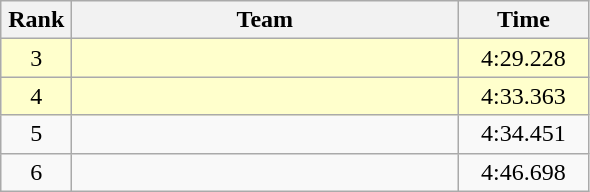<table class=wikitable style="text-align:center">
<tr>
<th width=40>Rank</th>
<th width=250>Team</th>
<th width=80>Time</th>
</tr>
<tr bgcolor="ffffcc">
<td>3</td>
<td align=left></td>
<td>4:29.228</td>
</tr>
<tr bgcolor="ffffcc">
<td>4</td>
<td align=left></td>
<td>4:33.363</td>
</tr>
<tr>
<td>5</td>
<td align=left></td>
<td>4:34.451</td>
</tr>
<tr>
<td>6</td>
<td align=left></td>
<td>4:46.698</td>
</tr>
</table>
